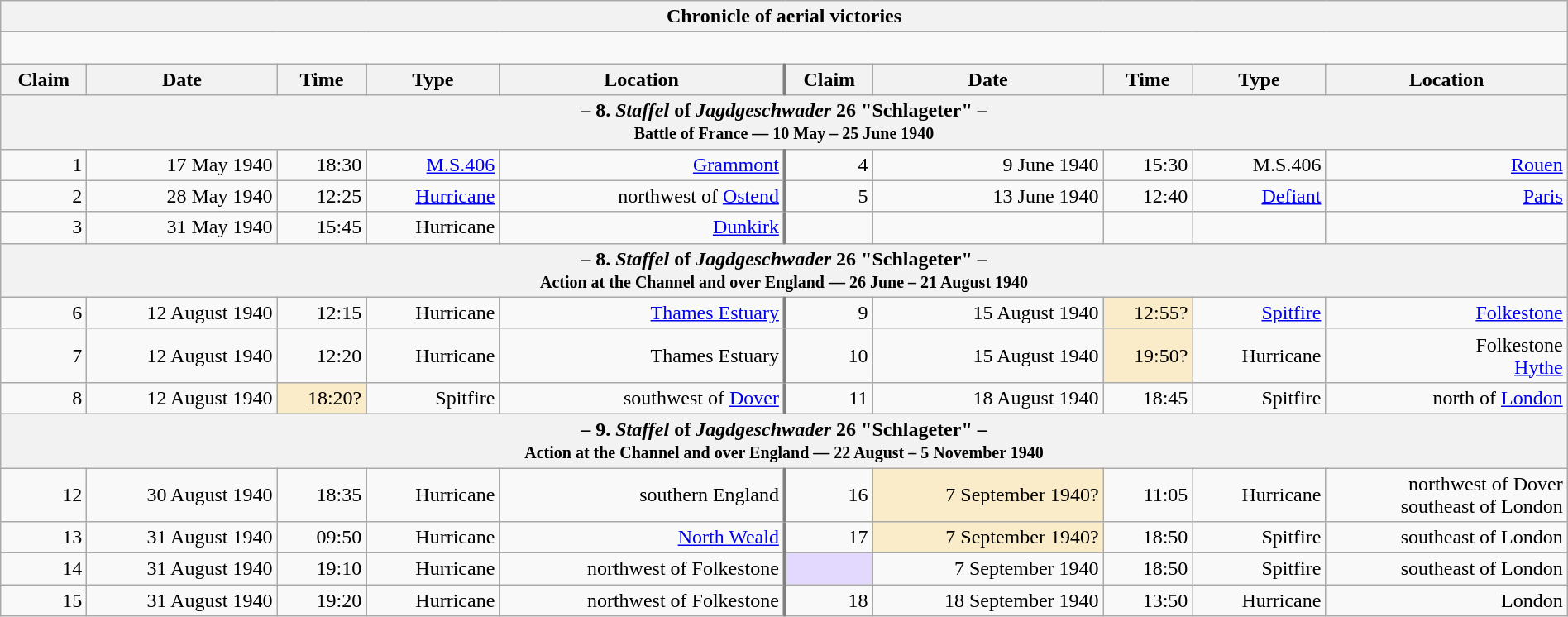<table class="wikitable plainrowheaders collapsible" style="margin-left: auto; margin-right: auto; border: none; text-align:right; width: 100%;">
<tr>
<th colspan="10">Chronicle of aerial victories</th>
</tr>
<tr>
<td colspan="10" style="text-align: left;"><br>
</td>
</tr>
<tr>
<th scope="col">Claim</th>
<th scope="col">Date</th>
<th scope="col">Time</th>
<th scope="col" width="100px">Type</th>
<th scope="col">Location</th>
<th scope="col" style="border-left: 3px solid grey;">Claim</th>
<th scope="col">Date</th>
<th scope="col">Time</th>
<th scope="col" width="100px">Type</th>
<th scope="col">Location</th>
</tr>
<tr>
<th colspan="10">– 8. <em>Staffel</em> of <em>Jagdgeschwader</em> 26 "Schlageter" –<br><small>Battle of France — 10 May – 25 June 1940</small></th>
</tr>
<tr>
<td>1</td>
<td>17 May 1940</td>
<td>18:30</td>
<td><a href='#'>M.S.406</a></td>
<td><a href='#'>Grammont</a></td>
<td style="border-left: 3px solid grey;">4</td>
<td>9 June 1940</td>
<td>15:30</td>
<td>M.S.406</td>
<td><a href='#'>Rouen</a></td>
</tr>
<tr>
<td>2</td>
<td>28 May 1940</td>
<td>12:25</td>
<td><a href='#'>Hurricane</a></td>
<td>northwest of <a href='#'>Ostend</a></td>
<td style="border-left: 3px solid grey;">5</td>
<td>13 June 1940</td>
<td>12:40</td>
<td><a href='#'>Defiant</a></td>
<td><a href='#'>Paris</a></td>
</tr>
<tr>
<td>3</td>
<td>31 May 1940</td>
<td>15:45</td>
<td>Hurricane</td>
<td><a href='#'>Dunkirk</a></td>
<td style="border-left: 3px solid grey;"></td>
<td></td>
<td></td>
<td></td>
<td></td>
</tr>
<tr>
<th colspan="10">– 8. <em>Staffel</em> of <em>Jagdgeschwader</em> 26 "Schlageter" –<br><small>Action at the Channel and over England — 26 June – 21 August 1940</small></th>
</tr>
<tr>
<td>6</td>
<td>12 August 1940</td>
<td>12:15</td>
<td>Hurricane</td>
<td><a href='#'>Thames Estuary</a></td>
<td style="border-left: 3px solid grey;">9</td>
<td>15 August 1940</td>
<td style="background:#faecc8">12:55?</td>
<td><a href='#'>Spitfire</a></td>
<td><a href='#'>Folkestone</a></td>
</tr>
<tr>
<td>7</td>
<td>12 August 1940</td>
<td>12:20</td>
<td>Hurricane</td>
<td>Thames Estuary</td>
<td style="border-left: 3px solid grey;">10</td>
<td>15 August 1940</td>
<td style="background:#faecc8">19:50?</td>
<td>Hurricane</td>
<td>Folkestone<br><a href='#'>Hythe</a></td>
</tr>
<tr>
<td>8</td>
<td>12 August 1940</td>
<td style="background:#faecc8">18:20?</td>
<td>Spitfire</td>
<td>southwest of <a href='#'>Dover</a></td>
<td style="border-left: 3px solid grey;">11</td>
<td>18 August 1940</td>
<td>18:45</td>
<td>Spitfire</td>
<td>north of <a href='#'>London</a></td>
</tr>
<tr>
<th colspan="10">– 9. <em>Staffel</em> of <em>Jagdgeschwader</em> 26 "Schlageter" –<br><small>Action at the Channel and over England — 22 August – 5 November 1940</small></th>
</tr>
<tr>
<td>12</td>
<td>30 August 1940</td>
<td>18:35</td>
<td>Hurricane</td>
<td>southern England</td>
<td style="border-left: 3px solid grey;">16</td>
<td style="background:#faecc8">7 September 1940?</td>
<td>11:05</td>
<td>Hurricane</td>
<td>northwest of Dover<br>southeast of London</td>
</tr>
<tr>
<td>13</td>
<td>31 August 1940</td>
<td>09:50</td>
<td>Hurricane</td>
<td><a href='#'>North Weald</a></td>
<td style="border-left: 3px solid grey;">17</td>
<td style="background:#faecc8">7 September 1940?</td>
<td>18:50</td>
<td>Spitfire</td>
<td>southeast of London</td>
</tr>
<tr>
<td>14</td>
<td>31 August 1940</td>
<td>19:10</td>
<td>Hurricane</td>
<td>northwest of Folkestone</td>
<td style="border-left: 3px solid grey; background:#e3d9ff;"></td>
<td>7 September 1940</td>
<td>18:50</td>
<td>Spitfire</td>
<td>southeast of London</td>
</tr>
<tr>
<td>15</td>
<td>31 August 1940</td>
<td>19:20</td>
<td>Hurricane</td>
<td>northwest of Folkestone</td>
<td style="border-left: 3px solid grey;">18</td>
<td>18 September 1940</td>
<td>13:50</td>
<td>Hurricane</td>
<td>London</td>
</tr>
</table>
